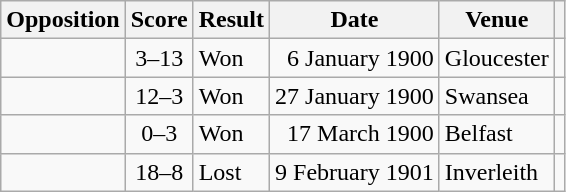<table class="wikitable sortable">
<tr>
<th>Opposition</th>
<th>Score</th>
<th>Result</th>
<th>Date</th>
<th>Venue</th>
<th scope="col" class="unsortable"></th>
</tr>
<tr>
<td></td>
<td align="center">3–13</td>
<td>Won</td>
<td align=right>6 January 1900</td>
<td>Gloucester</td>
<td></td>
</tr>
<tr>
<td></td>
<td align="center">12–3</td>
<td>Won</td>
<td align=right>27 January 1900</td>
<td>Swansea</td>
<td></td>
</tr>
<tr>
<td></td>
<td align="center">0–3</td>
<td>Won</td>
<td align=right>17 March 1900</td>
<td>Belfast</td>
<td></td>
</tr>
<tr>
<td></td>
<td align="center">18–8</td>
<td>Lost</td>
<td align=right>9 February 1901</td>
<td>Inverleith</td>
<td></td>
</tr>
</table>
